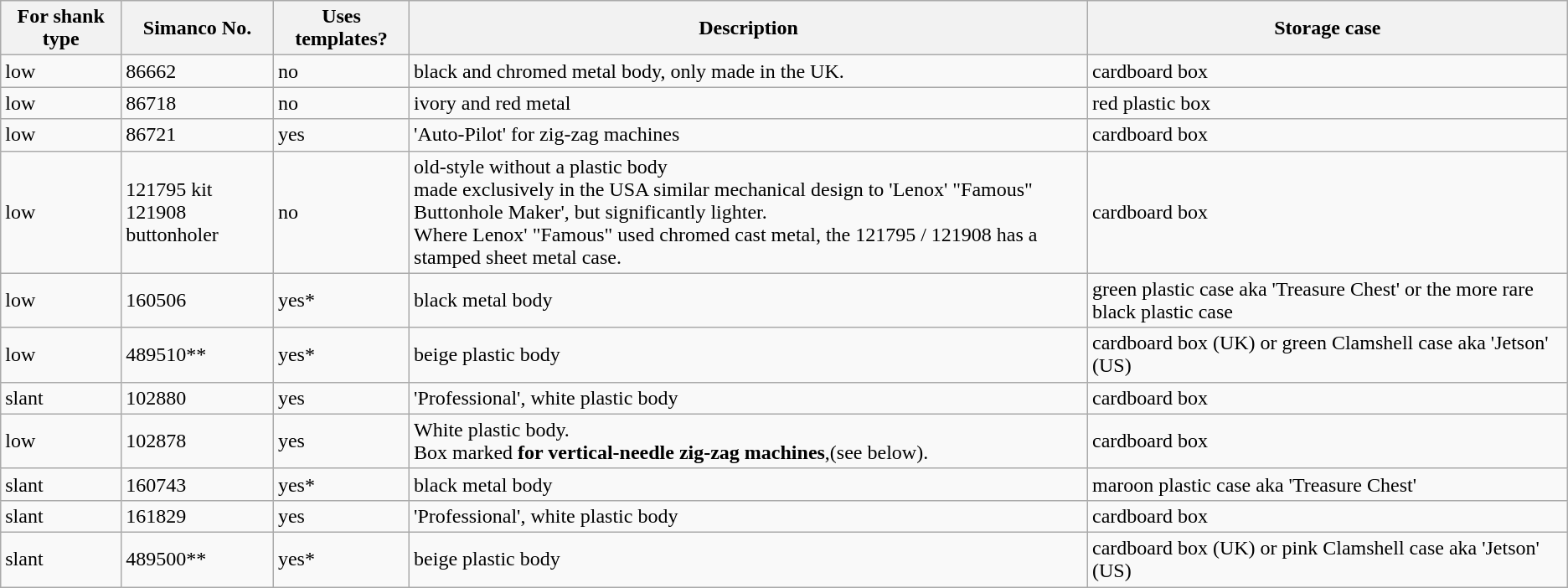<table border="1" class="wikitable" align="center">
<tr>
<th>For shank type</th>
<th>Simanco No.</th>
<th>Uses templates?</th>
<th>Description</th>
<th>Storage case</th>
</tr>
<tr>
<td>low</td>
<td>86662</td>
<td>no</td>
<td>black and chromed metal body, only made in the UK.</td>
<td>cardboard box</td>
</tr>
<tr>
<td>low</td>
<td>86718</td>
<td>no</td>
<td>ivory and red metal</td>
<td>red plastic box</td>
</tr>
<tr>
<td>low</td>
<td>86721</td>
<td>yes</td>
<td>'Auto-Pilot' for zig-zag machines</td>
<td>cardboard box</td>
</tr>
<tr>
<td>low</td>
<td>121795 kit<br>121908 buttonholer</td>
<td>no</td>
<td>old-style without a plastic body<br>made exclusively in the USA 
similar mechanical design to 'Lenox' "Famous"<br>Buttonhole Maker', but significantly lighter.<br>Where Lenox' "Famous" used chromed cast metal, the 121795 / 121908 has a stamped sheet metal case. </td>
<td>cardboard box</td>
</tr>
<tr>
<td>low</td>
<td>160506</td>
<td>yes*</td>
<td>black metal body</td>
<td>green plastic case aka 'Treasure Chest' or the more rare black plastic case</td>
</tr>
<tr>
<td>low</td>
<td>489510**</td>
<td>yes*</td>
<td>beige plastic body</td>
<td>cardboard box (UK) or green Clamshell case aka 'Jetson' (US)</td>
</tr>
<tr>
<td>slant</td>
<td>102880</td>
<td>yes</td>
<td>'Professional', white plastic body</td>
<td>cardboard box</td>
</tr>
<tr>
<td>low</td>
<td>102878</td>
<td>yes</td>
<td>White plastic body.<br>Box marked <strong>for vertical-needle zig-zag machines</strong>,(see below).</td>
<td>cardboard box</td>
</tr>
<tr>
<td>slant</td>
<td>160743</td>
<td>yes*</td>
<td>black metal body</td>
<td>maroon plastic case aka 'Treasure Chest'</td>
</tr>
<tr>
<td>slant</td>
<td>161829</td>
<td>yes</td>
<td>'Professional', white plastic body</td>
<td>cardboard box</td>
</tr>
<tr>
<td>slant</td>
<td>489500**</td>
<td>yes*</td>
<td>beige plastic body</td>
<td>cardboard box (UK) or pink Clamshell case aka 'Jetson' (US)</td>
</tr>
</table>
